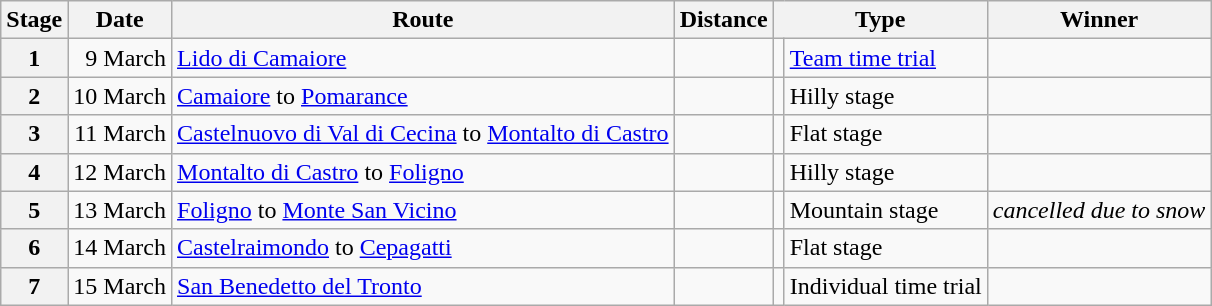<table class="wikitable">
<tr>
<th scope="col">Stage</th>
<th scope="col">Date</th>
<th scope="col">Route</th>
<th scope="col">Distance</th>
<th scope="col" colspan="2">Type</th>
<th scope="col">Winner</th>
</tr>
<tr>
<th scope="row">1</th>
<td align=right>9 March</td>
<td><a href='#'>Lido di Camaiore</a></td>
<td style="text-align:center;"></td>
<td></td>
<td><a href='#'>Team time trial</a></td>
<td></td>
</tr>
<tr>
<th scope="row">2</th>
<td align=right>10 March</td>
<td><a href='#'>Camaiore</a> to <a href='#'>Pomarance</a></td>
<td style="text-align:center;"></td>
<td></td>
<td>Hilly stage</td>
<td></td>
</tr>
<tr>
<th scope="row">3</th>
<td align=right>11 March</td>
<td><a href='#'>Castelnuovo di Val di Cecina</a> to <a href='#'>Montalto di Castro</a></td>
<td style="text-align:center;"></td>
<td></td>
<td>Flat stage</td>
<td></td>
</tr>
<tr>
<th scope="row">4</th>
<td align=right>12 March</td>
<td><a href='#'>Montalto di Castro</a> to <a href='#'>Foligno</a></td>
<td style="text-align:center;"></td>
<td></td>
<td>Hilly stage</td>
<td></td>
</tr>
<tr>
<th scope="row">5</th>
<td align=right>13 March</td>
<td><a href='#'>Foligno</a> to <a href='#'>Monte San Vicino</a></td>
<td style="text-align:center;"></td>
<td></td>
<td>Mountain stage</td>
<td style="text-align:center;"><em>cancelled due to snow</em></td>
</tr>
<tr>
<th scope="row">6</th>
<td align=right>14 March</td>
<td><a href='#'>Castelraimondo</a> to <a href='#'>Cepagatti</a></td>
<td style="text-align:center;"></td>
<td></td>
<td>Flat stage</td>
<td></td>
</tr>
<tr>
<th scope="row">7</th>
<td align=right>15 March</td>
<td><a href='#'>San Benedetto del Tronto</a></td>
<td style="text-align:center;"></td>
<td></td>
<td>Individual time trial</td>
<td></td>
</tr>
</table>
